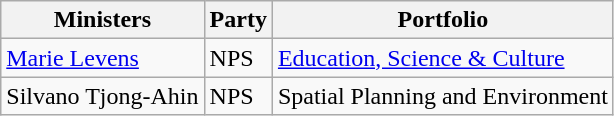<table class="wikitable">
<tr>
<th>Ministers</th>
<th>Party</th>
<th>Portfolio</th>
</tr>
<tr>
<td><a href='#'>Marie Levens</a></td>
<td>NPS</td>
<td><a href='#'>Education, Science & Culture</a></td>
</tr>
<tr>
<td>Silvano Tjong-Ahin</td>
<td>NPS</td>
<td>Spatial Planning and Environment</td>
</tr>
</table>
